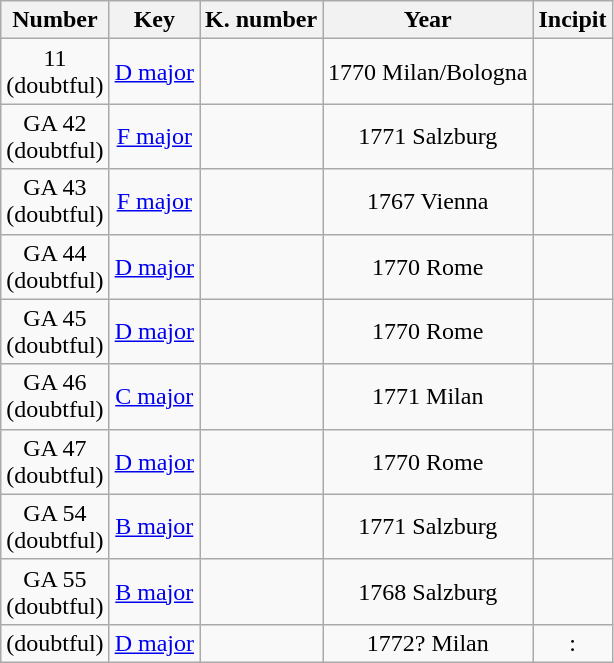<table class="wikitable sortable">
<tr>
<th>Number</th>
<th>Key</th>
<th>K. number</th>
<th>Year</th>
<th>Incipit</th>
</tr>
<tr align=center>
<td>11<br>(doubtful)</td>
<td><a href='#'>D major</a></td>
<td></td>
<td>1770 Milan/Bologna</td>
<td><br></td>
</tr>
<tr align=center>
<td>GA 42<br>(doubtful)</td>
<td><a href='#'>F major</a></td>
<td></td>
<td>1771 Salzburg</td>
<td><br></td>
</tr>
<tr align=center>
<td>GA 43<br>(doubtful)</td>
<td><a href='#'>F major</a></td>
<td></td>
<td>1767 Vienna</td>
<td><br></td>
</tr>
<tr align=center>
<td>GA 44<br>(doubtful)</td>
<td><a href='#'>D major</a></td>
<td></td>
<td>1770 Rome</td>
<td><br></td>
</tr>
<tr align=center>
<td>GA 45<br>(doubtful)</td>
<td><a href='#'>D major</a></td>
<td></td>
<td>1770 Rome</td>
<td><br></td>
</tr>
<tr align=center>
<td>GA 46<br>(doubtful)</td>
<td><a href='#'>C major</a></td>
<td></td>
<td>1771 Milan</td>
<td><br></td>
</tr>
<tr align=center>
<td>GA 47<br>(doubtful)</td>
<td><a href='#'>D major</a></td>
<td></td>
<td>1770 Rome</td>
<td><br></td>
</tr>
<tr align=center>
<td>GA 54<br>(doubtful)</td>
<td><a href='#'>B major</a></td>
<td></td>
<td>1771 Salzburg</td>
<td><br></td>
</tr>
<tr align=center>
<td>GA 55<br>(doubtful)</td>
<td><a href='#'>B major</a></td>
<td></td>
<td>1768 Salzburg</td>
<td><br></td>
</tr>
<tr align=center>
<td>(doubtful)</td>
<td><a href='#'>D major</a></td>
<td></td>
<td>1772? Milan</td>
<td>:</td>
</tr>
</table>
